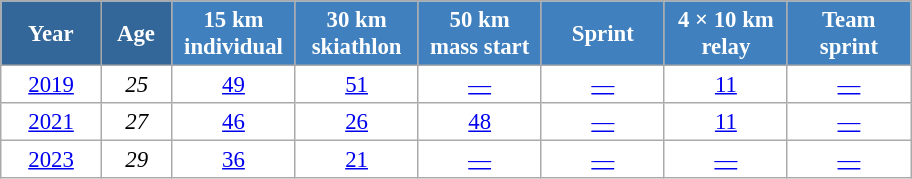<table class="wikitable" style="font-size:95%; text-align:center; border:grey solid 1px; border-collapse:collapse; background:#ffffff;">
<tr>
<th style="background-color:#369; color:white; width:60px;"> Year </th>
<th style="background-color:#369; color:white; width:40px;"> Age </th>
<th style="background-color:#4180be; color:white; width:75px;"> 15 km <br> individual </th>
<th style="background-color:#4180be; color:white; width:75px;"> 30 km <br> skiathlon </th>
<th style="background-color:#4180be; color:white; width:75px;"> 50 km <br> mass start </th>
<th style="background-color:#4180be; color:white; width:75px;"> Sprint </th>
<th style="background-color:#4180be; color:white; width:75px;"> 4 × 10 km <br> relay </th>
<th style="background-color:#4180be; color:white; width:75px;"> Team <br> sprint </th>
</tr>
<tr>
<td><a href='#'>2019</a></td>
<td><em>25</em></td>
<td><a href='#'>49</a></td>
<td><a href='#'>51</a></td>
<td><a href='#'>—</a></td>
<td><a href='#'>—</a></td>
<td><a href='#'>11</a></td>
<td><a href='#'>—</a></td>
</tr>
<tr>
<td><a href='#'>2021</a></td>
<td><em>27</em></td>
<td><a href='#'>46</a></td>
<td><a href='#'>26</a></td>
<td><a href='#'>48</a></td>
<td><a href='#'>—</a></td>
<td><a href='#'>11</a></td>
<td><a href='#'>—</a></td>
</tr>
<tr>
<td><a href='#'>2023</a></td>
<td><em>29</em></td>
<td><a href='#'>36</a></td>
<td><a href='#'>21</a></td>
<td><a href='#'>—</a></td>
<td><a href='#'>—</a></td>
<td><a href='#'>—</a></td>
<td><a href='#'>—</a></td>
</tr>
</table>
